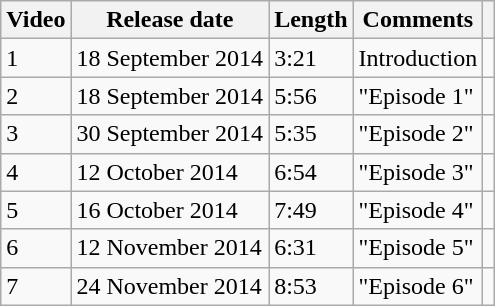<table class="wikitable sortable">
<tr>
<th>Video</th>
<th>Release date</th>
<th>Length</th>
<th>Comments</th>
<th></th>
</tr>
<tr>
<td>1</td>
<td>18 September 2014</td>
<td>3:21</td>
<td>Introduction</td>
<td></td>
</tr>
<tr>
<td>2</td>
<td>18 September 2014</td>
<td>5:56</td>
<td>"Episode 1"</td>
<td></td>
</tr>
<tr>
<td>3</td>
<td>30 September 2014</td>
<td>5:35</td>
<td>"Episode 2"</td>
<td></td>
</tr>
<tr>
<td>4</td>
<td>12 October 2014</td>
<td>6:54</td>
<td>"Episode 3"</td>
<td></td>
</tr>
<tr>
<td>5</td>
<td>16 October 2014</td>
<td>7:49</td>
<td>"Episode 4"</td>
<td></td>
</tr>
<tr>
<td>6</td>
<td>12 November 2014</td>
<td>6:31</td>
<td>"Episode 5"</td>
<td></td>
</tr>
<tr>
<td>7</td>
<td>24 November 2014</td>
<td>8:53</td>
<td>"Episode 6"</td>
<td></td>
</tr>
</table>
